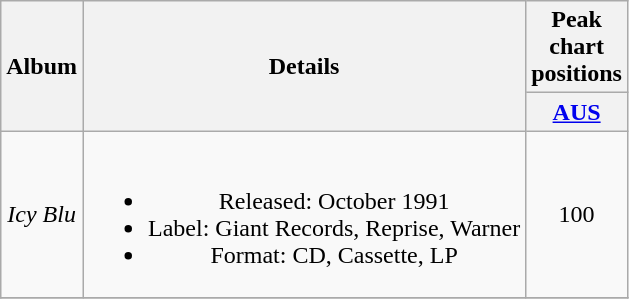<table class="wikitable" style="text-align:center;">
<tr>
<th rowspan="2">Album</th>
<th rowspan="2">Details</th>
<th rowspan="1">Peak chart positions</th>
</tr>
<tr>
<th width="35"><a href='#'>AUS</a><br></th>
</tr>
<tr>
<td scope="row"><em>Icy Blu</em></td>
<td><br><ul><li>Released: October 1991</li><li>Label: Giant Records, Reprise, Warner</li><li>Format: CD, Cassette, LP</li></ul></td>
<td>100</td>
</tr>
<tr>
</tr>
</table>
